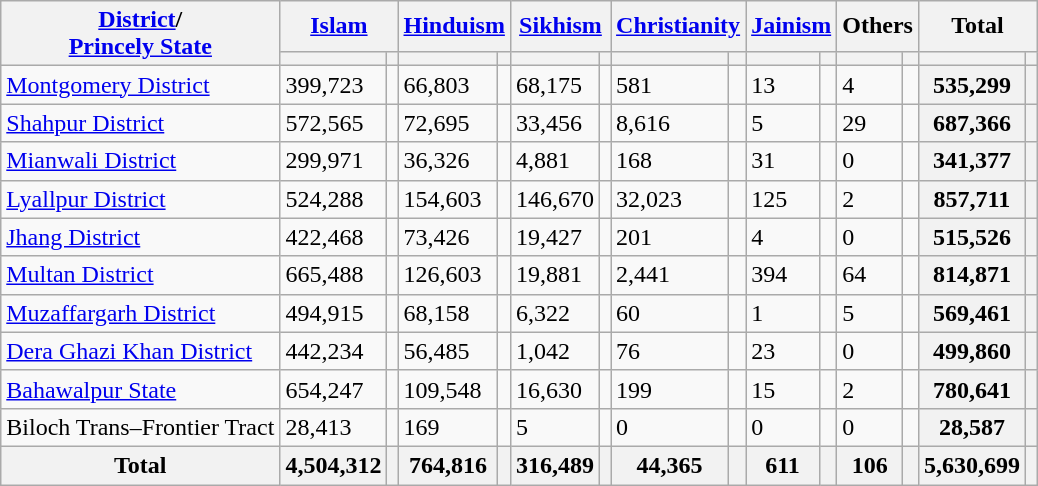<table class="wikitable sortable">
<tr>
<th rowspan="2"><a href='#'>District</a>/<br><a href='#'>Princely State</a></th>
<th colspan="2"><a href='#'>Islam</a> </th>
<th colspan="2"><a href='#'>Hinduism</a> </th>
<th colspan="2"><a href='#'>Sikhism</a> </th>
<th colspan="2"><a href='#'>Christianity</a> </th>
<th colspan="2"><a href='#'>Jainism</a> </th>
<th colspan="2">Others</th>
<th colspan="2">Total</th>
</tr>
<tr>
<th><a href='#'></a></th>
<th></th>
<th></th>
<th></th>
<th></th>
<th></th>
<th></th>
<th></th>
<th></th>
<th></th>
<th></th>
<th></th>
<th></th>
<th></th>
</tr>
<tr>
<td><a href='#'>Montgomery District</a></td>
<td>399,723</td>
<td></td>
<td>66,803</td>
<td></td>
<td>68,175</td>
<td></td>
<td>581</td>
<td></td>
<td>13</td>
<td></td>
<td>4</td>
<td></td>
<th>535,299</th>
<th></th>
</tr>
<tr>
<td><a href='#'>Shahpur District</a></td>
<td>572,565</td>
<td></td>
<td>72,695</td>
<td></td>
<td>33,456</td>
<td></td>
<td>8,616</td>
<td></td>
<td>5</td>
<td></td>
<td>29</td>
<td></td>
<th>687,366</th>
<th></th>
</tr>
<tr>
<td><a href='#'>Mianwali District</a></td>
<td>299,971</td>
<td></td>
<td>36,326</td>
<td></td>
<td>4,881</td>
<td></td>
<td>168</td>
<td></td>
<td>31</td>
<td></td>
<td>0</td>
<td></td>
<th>341,377</th>
<th></th>
</tr>
<tr>
<td><a href='#'>Lyallpur District</a></td>
<td>524,288</td>
<td></td>
<td>154,603</td>
<td></td>
<td>146,670</td>
<td></td>
<td>32,023</td>
<td></td>
<td>125</td>
<td></td>
<td>2</td>
<td></td>
<th>857,711</th>
<th></th>
</tr>
<tr>
<td><a href='#'>Jhang District</a></td>
<td>422,468</td>
<td></td>
<td>73,426</td>
<td></td>
<td>19,427</td>
<td></td>
<td>201</td>
<td></td>
<td>4</td>
<td></td>
<td>0</td>
<td></td>
<th>515,526</th>
<th></th>
</tr>
<tr>
<td><a href='#'>Multan District</a></td>
<td>665,488</td>
<td></td>
<td>126,603</td>
<td></td>
<td>19,881</td>
<td></td>
<td>2,441</td>
<td></td>
<td>394</td>
<td></td>
<td>64</td>
<td></td>
<th>814,871</th>
<th></th>
</tr>
<tr>
<td><a href='#'>Muzaffargarh District</a></td>
<td>494,915</td>
<td></td>
<td>68,158</td>
<td></td>
<td>6,322</td>
<td></td>
<td>60</td>
<td></td>
<td>1</td>
<td></td>
<td>5</td>
<td></td>
<th>569,461</th>
<th></th>
</tr>
<tr>
<td><a href='#'>Dera Ghazi Khan District</a></td>
<td>442,234</td>
<td></td>
<td>56,485</td>
<td></td>
<td>1,042</td>
<td></td>
<td>76</td>
<td></td>
<td>23</td>
<td></td>
<td>0</td>
<td></td>
<th>499,860</th>
<th></th>
</tr>
<tr>
<td><a href='#'>Bahawalpur State</a></td>
<td>654,247</td>
<td></td>
<td>109,548</td>
<td></td>
<td>16,630</td>
<td></td>
<td>199</td>
<td></td>
<td>15</td>
<td></td>
<td>2</td>
<td></td>
<th>780,641</th>
<th></th>
</tr>
<tr>
<td>Biloch Trans–Frontier Tract</td>
<td>28,413</td>
<td></td>
<td>169</td>
<td></td>
<td>5</td>
<td></td>
<td>0</td>
<td></td>
<td>0</td>
<td></td>
<td>0</td>
<td></td>
<th>28,587</th>
<th></th>
</tr>
<tr>
<th>Total</th>
<th>4,504,312</th>
<th></th>
<th>764,816</th>
<th></th>
<th>316,489</th>
<th></th>
<th>44,365</th>
<th></th>
<th>611</th>
<th></th>
<th>106</th>
<th></th>
<th>5,630,699</th>
<th></th>
</tr>
</table>
